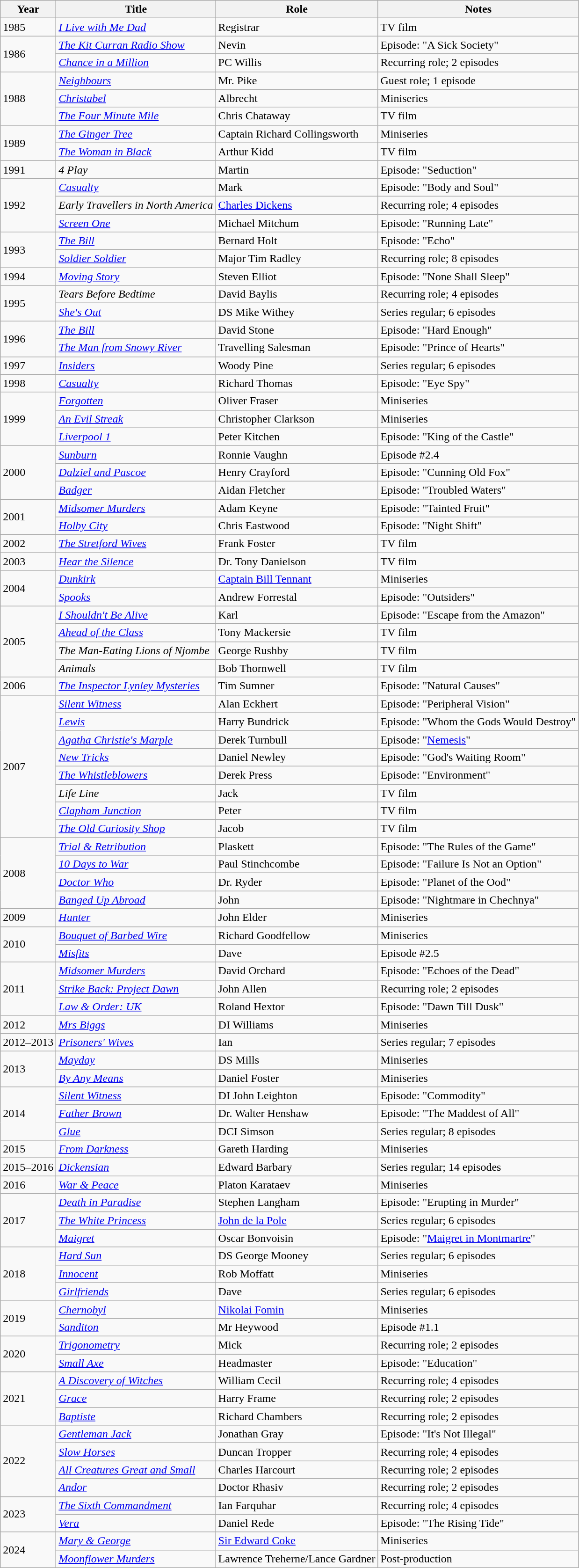<table class="wikitable sortable">
<tr>
<th>Year</th>
<th>Title</th>
<th>Role</th>
<th class="unsortable">Notes</th>
</tr>
<tr>
<td>1985</td>
<td><em><a href='#'>I Live with Me Dad</a></em></td>
<td>Registrar</td>
<td>TV film</td>
</tr>
<tr>
<td rowspan="2">1986</td>
<td><em><a href='#'>The Kit Curran Radio Show</a></em></td>
<td>Nevin</td>
<td>Episode: "A Sick Society"</td>
</tr>
<tr>
<td><em><a href='#'>Chance in a Million</a></em></td>
<td>PC Willis</td>
<td>Recurring role; 2 episodes</td>
</tr>
<tr>
<td rowspan="3">1988</td>
<td><em><a href='#'>Neighbours</a></em></td>
<td>Mr. Pike</td>
<td>Guest role; 1 episode</td>
</tr>
<tr>
<td><em><a href='#'>Christabel</a></em></td>
<td>Albrecht</td>
<td>Miniseries</td>
</tr>
<tr>
<td><em><a href='#'>The Four Minute Mile</a></em></td>
<td>Chris Chataway</td>
<td>TV film</td>
</tr>
<tr>
<td rowspan="2">1989</td>
<td><em><a href='#'>The Ginger Tree</a></em></td>
<td>Captain Richard Collingsworth</td>
<td>Miniseries</td>
</tr>
<tr>
<td><em><a href='#'>The Woman in Black</a></em></td>
<td>Arthur Kidd</td>
<td>TV film</td>
</tr>
<tr>
<td>1991</td>
<td><em>4 Play</em></td>
<td>Martin</td>
<td>Episode: "Seduction"</td>
</tr>
<tr>
<td rowspan="3">1992</td>
<td><em><a href='#'>Casualty</a></em></td>
<td>Mark</td>
<td>Episode: "Body and Soul"</td>
</tr>
<tr>
<td><em>Early Travellers in North America</em></td>
<td><a href='#'>Charles Dickens</a></td>
<td>Recurring role; 4 episodes</td>
</tr>
<tr>
<td><em><a href='#'>Screen One</a></em></td>
<td>Michael Mitchum</td>
<td>Episode: "Running Late"</td>
</tr>
<tr>
<td rowspan="2">1993</td>
<td><em><a href='#'>The Bill</a></em></td>
<td>Bernard Holt</td>
<td>Episode: "Echo"</td>
</tr>
<tr>
<td><em><a href='#'>Soldier Soldier</a></em></td>
<td>Major Tim Radley</td>
<td>Recurring role; 8 episodes</td>
</tr>
<tr>
<td>1994</td>
<td><em><a href='#'>Moving Story</a></em></td>
<td>Steven Elliot</td>
<td>Episode: "None Shall Sleep"</td>
</tr>
<tr>
<td rowspan="2">1995</td>
<td><em>Tears Before Bedtime</em></td>
<td>David Baylis</td>
<td>Recurring role; 4 episodes</td>
</tr>
<tr>
<td><em><a href='#'>She's Out</a></em></td>
<td>DS Mike Withey</td>
<td>Series regular; 6 episodes</td>
</tr>
<tr>
<td rowspan="2">1996</td>
<td><em><a href='#'>The Bill</a></em></td>
<td>David Stone</td>
<td>Episode: "Hard Enough"</td>
</tr>
<tr>
<td><em><a href='#'>The Man from Snowy River</a></em></td>
<td>Travelling Salesman</td>
<td>Episode: "Prince of Hearts"</td>
</tr>
<tr>
<td>1997</td>
<td><em><a href='#'>Insiders</a></em></td>
<td>Woody Pine</td>
<td>Series regular; 6 episodes</td>
</tr>
<tr>
<td>1998</td>
<td><em><a href='#'>Casualty</a></em></td>
<td>Richard Thomas</td>
<td>Episode: "Eye Spy"</td>
</tr>
<tr>
<td rowspan="3">1999</td>
<td><em><a href='#'>Forgotten</a></em></td>
<td>Oliver Fraser</td>
<td>Miniseries</td>
</tr>
<tr>
<td><em><a href='#'>An Evil Streak</a></em></td>
<td>Christopher Clarkson</td>
<td>Miniseries</td>
</tr>
<tr>
<td><em><a href='#'>Liverpool 1</a></em></td>
<td>Peter Kitchen</td>
<td>Episode: "King of the Castle"</td>
</tr>
<tr>
<td rowspan="3">2000</td>
<td><em><a href='#'>Sunburn</a></em></td>
<td>Ronnie Vaughn</td>
<td>Episode #2.4</td>
</tr>
<tr>
<td><em><a href='#'>Dalziel and Pascoe</a></em></td>
<td>Henry Crayford</td>
<td>Episode: "Cunning Old Fox"</td>
</tr>
<tr>
<td><em><a href='#'>Badger</a></em></td>
<td>Aidan Fletcher</td>
<td>Episode: "Troubled Waters"</td>
</tr>
<tr>
<td rowspan="2">2001</td>
<td><em><a href='#'>Midsomer Murders</a></em></td>
<td>Adam Keyne</td>
<td>Episode: "Tainted Fruit"</td>
</tr>
<tr>
<td><em><a href='#'>Holby City</a></em></td>
<td>Chris Eastwood</td>
<td>Episode: "Night Shift"</td>
</tr>
<tr>
<td>2002</td>
<td><em><a href='#'>The Stretford Wives</a></em></td>
<td>Frank Foster</td>
<td>TV film</td>
</tr>
<tr>
<td>2003</td>
<td><em><a href='#'>Hear the Silence</a></em></td>
<td>Dr. Tony Danielson</td>
<td>TV film</td>
</tr>
<tr>
<td rowspan="2">2004</td>
<td><em><a href='#'>Dunkirk</a></em></td>
<td><a href='#'>Captain Bill Tennant</a></td>
<td>Miniseries</td>
</tr>
<tr>
<td><em><a href='#'>Spooks</a></em></td>
<td>Andrew Forrestal</td>
<td>Episode: "Outsiders"</td>
</tr>
<tr>
<td rowspan="4">2005</td>
<td><em><a href='#'>I Shouldn't Be Alive</a></em></td>
<td>Karl</td>
<td>Episode: "Escape from the Amazon"</td>
</tr>
<tr>
<td><em><a href='#'>Ahead of the Class</a></em></td>
<td>Tony Mackersie</td>
<td>TV film</td>
</tr>
<tr>
<td><em>The Man-Eating Lions of Njombe</em></td>
<td>George Rushby</td>
<td>TV film</td>
</tr>
<tr>
<td><em>Animals</em></td>
<td>Bob Thornwell</td>
<td>TV film</td>
</tr>
<tr>
<td>2006</td>
<td><em><a href='#'>The Inspector Lynley Mysteries</a></em></td>
<td>Tim Sumner</td>
<td>Episode: "Natural Causes"</td>
</tr>
<tr>
<td rowspan="8">2007</td>
<td><em><a href='#'>Silent Witness</a></em></td>
<td>Alan Eckhert</td>
<td>Episode: "Peripheral Vision"</td>
</tr>
<tr>
<td><em><a href='#'>Lewis</a></em></td>
<td>Harry Bundrick</td>
<td>Episode: "Whom the Gods Would Destroy"</td>
</tr>
<tr>
<td><em><a href='#'>Agatha Christie's Marple</a></em></td>
<td>Derek Turnbull</td>
<td>Episode: "<a href='#'>Nemesis</a>"</td>
</tr>
<tr>
<td><em><a href='#'>New Tricks</a></em></td>
<td>Daniel Newley</td>
<td>Episode: "God's Waiting Room"</td>
</tr>
<tr>
<td><em><a href='#'>The Whistleblowers</a></em></td>
<td>Derek Press</td>
<td>Episode: "Environment"</td>
</tr>
<tr>
<td><em>Life Line</em></td>
<td>Jack</td>
<td>TV film</td>
</tr>
<tr>
<td><em><a href='#'>Clapham Junction</a></em></td>
<td>Peter</td>
<td>TV film</td>
</tr>
<tr>
<td><em><a href='#'>The Old Curiosity Shop</a></em></td>
<td>Jacob</td>
<td>TV film</td>
</tr>
<tr>
<td rowspan="4">2008</td>
<td><em><a href='#'>Trial & Retribution</a></em></td>
<td>Plaskett</td>
<td>Episode: "The Rules of the Game"</td>
</tr>
<tr>
<td><em><a href='#'>10 Days to War</a></em></td>
<td>Paul Stinchcombe</td>
<td>Episode: "Failure Is Not an Option"</td>
</tr>
<tr>
<td><em><a href='#'>Doctor Who</a></em></td>
<td>Dr. Ryder</td>
<td>Episode: "Planet of the Ood"</td>
</tr>
<tr>
<td><em><a href='#'>Banged Up Abroad</a></em></td>
<td>John</td>
<td>Episode: "Nightmare in Chechnya"</td>
</tr>
<tr>
<td>2009</td>
<td><em><a href='#'>Hunter</a></em></td>
<td>John Elder</td>
<td>Miniseries</td>
</tr>
<tr>
<td rowspan="2">2010</td>
<td><em><a href='#'>Bouquet of Barbed Wire</a></em></td>
<td>Richard Goodfellow</td>
<td>Miniseries</td>
</tr>
<tr>
<td><em><a href='#'>Misfits</a></em></td>
<td>Dave</td>
<td>Episode #2.5</td>
</tr>
<tr>
<td rowspan="3">2011</td>
<td><em><a href='#'>Midsomer Murders</a></em></td>
<td>David Orchard</td>
<td>Episode: "Echoes of the Dead"</td>
</tr>
<tr>
<td><em><a href='#'>Strike Back: Project Dawn</a></em></td>
<td>John Allen</td>
<td>Recurring role; 2 episodes</td>
</tr>
<tr>
<td><em><a href='#'>Law & Order: UK</a></em></td>
<td>Roland Hextor</td>
<td>Episode: "Dawn Till Dusk"</td>
</tr>
<tr>
<td>2012</td>
<td><em><a href='#'>Mrs Biggs</a></em></td>
<td>DI Williams</td>
<td>Miniseries</td>
</tr>
<tr>
<td>2012–2013</td>
<td><em><a href='#'>Prisoners' Wives</a></em></td>
<td>Ian</td>
<td>Series regular; 7 episodes</td>
</tr>
<tr>
<td rowspan="2">2013</td>
<td><em><a href='#'>Mayday</a></em></td>
<td>DS Mills</td>
<td>Miniseries</td>
</tr>
<tr>
<td><em><a href='#'>By Any Means</a></em></td>
<td>Daniel Foster</td>
<td>Miniseries</td>
</tr>
<tr>
<td rowspan="3">2014</td>
<td><em><a href='#'>Silent Witness</a></em></td>
<td>DI John Leighton</td>
<td>Episode: "Commodity"</td>
</tr>
<tr>
<td><em><a href='#'>Father Brown</a></em></td>
<td>Dr. Walter Henshaw</td>
<td>Episode: "The Maddest of All"</td>
</tr>
<tr>
<td><em><a href='#'>Glue</a></em></td>
<td>DCI Simson</td>
<td>Series regular; 8 episodes</td>
</tr>
<tr>
<td>2015</td>
<td><em><a href='#'>From Darkness</a></em></td>
<td>Gareth Harding</td>
<td>Miniseries</td>
</tr>
<tr>
<td>2015–2016</td>
<td><em><a href='#'>Dickensian</a></em></td>
<td>Edward Barbary</td>
<td>Series regular; 14 episodes</td>
</tr>
<tr>
<td>2016</td>
<td><em><a href='#'>War & Peace</a></em></td>
<td>Platon Karataev</td>
<td>Miniseries</td>
</tr>
<tr>
<td rowspan="3">2017</td>
<td><em><a href='#'>Death in Paradise</a></em></td>
<td>Stephen Langham</td>
<td>Episode: "Erupting in Murder"</td>
</tr>
<tr>
<td><em><a href='#'>The White Princess</a></em></td>
<td><a href='#'>John de la Pole</a></td>
<td>Series regular; 6 episodes</td>
</tr>
<tr>
<td><em><a href='#'>Maigret</a></em></td>
<td>Oscar Bonvoisin</td>
<td>Episode: "<a href='#'>Maigret in Montmartre</a>"</td>
</tr>
<tr>
<td rowspan="3">2018</td>
<td><em><a href='#'>Hard Sun</a></em></td>
<td>DS George Mooney</td>
<td>Series regular; 6 episodes</td>
</tr>
<tr>
<td><em><a href='#'>Innocent</a></em></td>
<td>Rob Moffatt</td>
<td>Miniseries</td>
</tr>
<tr>
<td><em><a href='#'>Girlfriends</a></em></td>
<td>Dave</td>
<td>Series regular; 6 episodes</td>
</tr>
<tr>
<td rowspan="2">2019</td>
<td><em><a href='#'>Chernobyl</a></em></td>
<td><a href='#'>Nikolai Fomin</a></td>
<td>Miniseries</td>
</tr>
<tr>
<td><em><a href='#'>Sanditon</a></em></td>
<td>Mr Heywood</td>
<td>Episode #1.1</td>
</tr>
<tr>
<td rowspan="2">2020</td>
<td><em><a href='#'>Trigonometry</a></em></td>
<td>Mick</td>
<td>Recurring role; 2 episodes</td>
</tr>
<tr>
<td><em><a href='#'>Small Axe</a></em></td>
<td>Headmaster</td>
<td>Episode: "Education"</td>
</tr>
<tr>
<td rowspan="3">2021</td>
<td><em><a href='#'>A Discovery of Witches</a></em></td>
<td>William Cecil</td>
<td>Recurring role; 4 episodes</td>
</tr>
<tr>
<td><em><a href='#'>Grace</a></em></td>
<td>Harry Frame</td>
<td>Recurring role; 2 episodes</td>
</tr>
<tr>
<td><em><a href='#'>Baptiste</a></em></td>
<td>Richard Chambers</td>
<td>Recurring role; 2 episodes</td>
</tr>
<tr>
<td rowspan="4">2022</td>
<td><em><a href='#'>Gentleman Jack</a></em></td>
<td>Jonathan Gray</td>
<td>Episode: "It's Not Illegal"</td>
</tr>
<tr>
<td><em><a href='#'>Slow Horses</a></em></td>
<td>Duncan Tropper</td>
<td>Recurring role; 4 episodes</td>
</tr>
<tr>
<td><em><a href='#'>All Creatures Great and Small</a></em></td>
<td>Charles Harcourt</td>
<td>Recurring role; 2 episodes</td>
</tr>
<tr>
<td><em><a href='#'>Andor</a></em></td>
<td>Doctor Rhasiv</td>
<td>Recurring role; 2 episodes</td>
</tr>
<tr>
<td rowspan="2">2023</td>
<td><em><a href='#'>The Sixth Commandment</a></em></td>
<td>Ian Farquhar</td>
<td>Recurring role; 4 episodes</td>
</tr>
<tr>
<td><em><a href='#'>Vera</a></em></td>
<td>Daniel Rede</td>
<td>Episode: "The Rising Tide"</td>
</tr>
<tr>
<td rowspan="2">2024</td>
<td><em><a href='#'>Mary & George</a></em></td>
<td><a href='#'>Sir Edward Coke</a></td>
<td>Miniseries</td>
</tr>
<tr>
<td><em><a href='#'>Moonflower Murders</a></em></td>
<td>Lawrence Treherne/Lance Gardner</td>
<td>Post-production</td>
</tr>
</table>
